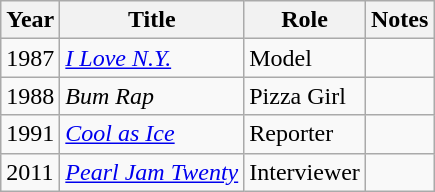<table class="wikitable sortable">
<tr>
<th>Year</th>
<th>Title</th>
<th>Role</th>
<th>Notes</th>
</tr>
<tr>
<td>1987</td>
<td><a href='#'><em>I Love N.Y.</em></a></td>
<td>Model</td>
<td></td>
</tr>
<tr>
<td>1988</td>
<td><em>Bum Rap</em></td>
<td>Pizza Girl</td>
<td></td>
</tr>
<tr>
<td>1991</td>
<td><em><a href='#'>Cool as Ice</a></em></td>
<td>Reporter</td>
<td></td>
</tr>
<tr>
<td>2011</td>
<td><em><a href='#'>Pearl Jam Twenty</a></em></td>
<td>Interviewer</td>
<td></td>
</tr>
</table>
